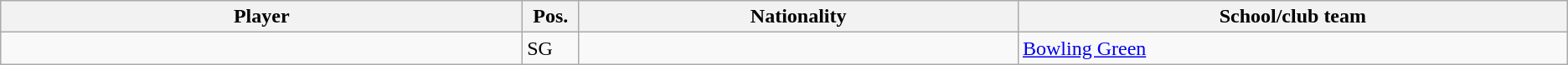<table class="wikitable sortable sortable">
<tr>
<th style="width:19%;">Player</th>
<th style="width:1%;">Pos.</th>
<th style="width:16%;">Nationality</th>
<th style="width:20%;">School/club team</th>
</tr>
<tr>
<td></td>
<td>SG</td>
<td></td>
<td><a href='#'>Bowling Green</a> </td>
</tr>
</table>
